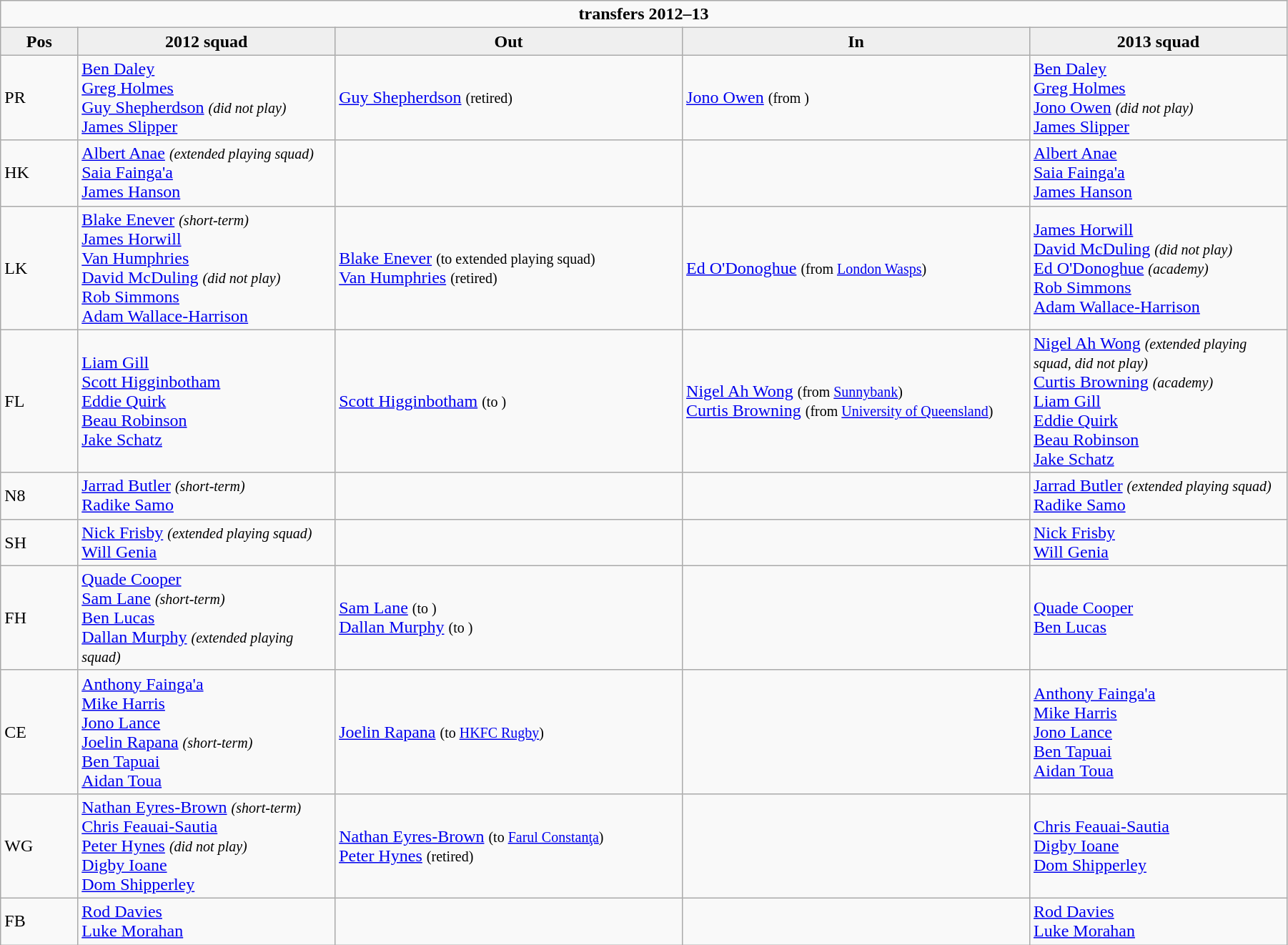<table class="wikitable" style="text-align: left; width:95%">
<tr>
<td colspan="100%" style="text-align:center;"><strong> transfers 2012–13</strong></td>
</tr>
<tr>
<th style="background:#efefef; width:6%;">Pos</th>
<th style="background:#efefef; width:20%;">2012 squad</th>
<th style="background:#efefef; width:27%;">Out</th>
<th style="background:#efefef; width:27%;">In</th>
<th style="background:#efefef; width:20%;">2013 squad</th>
</tr>
<tr>
<td>PR</td>
<td> <a href='#'>Ben Daley</a><br><a href='#'>Greg Holmes</a><br><a href='#'>Guy Shepherdson</a> <small><em>(did not play)</em></small><br><a href='#'>James Slipper</a></td>
<td>  <a href='#'>Guy Shepherdson</a> <small>(retired)</small></td>
<td>  <a href='#'>Jono Owen</a> <small>(from )</small></td>
<td> <a href='#'>Ben Daley</a><br><a href='#'>Greg Holmes</a><br><a href='#'>Jono Owen</a> <small><em>(did not play)</em></small><br><a href='#'>James Slipper</a></td>
</tr>
<tr>
<td>HK</td>
<td> <a href='#'>Albert Anae</a> <small><em>(extended playing squad)</em></small><br><a href='#'>Saia Fainga'a</a><br><a href='#'>James Hanson</a></td>
<td></td>
<td></td>
<td> <a href='#'>Albert Anae</a><br><a href='#'>Saia Fainga'a</a><br><a href='#'>James Hanson</a></td>
</tr>
<tr>
<td>LK</td>
<td> <a href='#'>Blake Enever</a> <small><em>(short-term)</em></small><br><a href='#'>James Horwill</a><br><a href='#'>Van Humphries</a><br><a href='#'>David McDuling</a> <small><em>(did not play)</em></small><br><a href='#'>Rob Simmons</a><br><a href='#'>Adam Wallace-Harrison</a></td>
<td>  <a href='#'>Blake Enever</a> <small>(to extended playing squad)</small><br> <a href='#'>Van Humphries</a> <small>(retired)</small></td>
<td>  <a href='#'>Ed O'Donoghue</a> <small>(from  <a href='#'>London Wasps</a>)</small></td>
<td> <a href='#'>James Horwill</a><br><a href='#'>David McDuling</a> <small><em>(did not play)</em></small><br><a href='#'>Ed O'Donoghue</a> <small><em>(academy)</em></small><br><a href='#'>Rob Simmons</a><br><a href='#'>Adam Wallace-Harrison</a></td>
</tr>
<tr>
<td>FL</td>
<td> <a href='#'>Liam Gill</a><br><a href='#'>Scott Higginbotham</a><br><a href='#'>Eddie Quirk</a><br><a href='#'>Beau Robinson</a><br><a href='#'>Jake Schatz</a></td>
<td>  <a href='#'>Scott Higginbotham</a> <small>(to )</small></td>
<td>  <a href='#'>Nigel Ah Wong</a> <small>(from <a href='#'>Sunnybank</a>)</small><br> <a href='#'>Curtis Browning</a> <small>(from <a href='#'>University of Queensland</a>)</small></td>
<td> <a href='#'>Nigel Ah Wong</a> <small><em>(extended playing squad, did not play)</em></small><br><a href='#'>Curtis Browning</a> <small><em>(academy)</em></small><br><a href='#'>Liam Gill</a><br><a href='#'>Eddie Quirk</a><br><a href='#'>Beau Robinson</a><br><a href='#'>Jake Schatz</a></td>
</tr>
<tr>
<td>N8</td>
<td> <a href='#'>Jarrad Butler</a> <small><em>(short-term)</em></small><br><a href='#'>Radike Samo</a></td>
<td></td>
<td></td>
<td> <a href='#'>Jarrad Butler</a> <small><em>(extended playing squad)</em></small><br><a href='#'>Radike Samo</a></td>
</tr>
<tr>
<td>SH</td>
<td> <a href='#'>Nick Frisby</a> <small><em>(extended playing squad)</em></small><br><a href='#'>Will Genia</a></td>
<td></td>
<td></td>
<td> <a href='#'>Nick Frisby</a><br><a href='#'>Will Genia</a></td>
</tr>
<tr>
<td>FH</td>
<td> <a href='#'>Quade Cooper</a><br><a href='#'>Sam Lane</a> <small><em>(short-term)</em></small><br><a href='#'>Ben Lucas</a><br><a href='#'>Dallan Murphy</a> <small><em>(extended playing squad)</em></small></td>
<td>  <a href='#'>Sam Lane</a> <small>(to )</small><br> <a href='#'>Dallan Murphy</a> <small>(to )</small></td>
<td></td>
<td> <a href='#'>Quade Cooper</a><br><a href='#'>Ben Lucas</a></td>
</tr>
<tr>
<td>CE</td>
<td> <a href='#'>Anthony Fainga'a</a><br><a href='#'>Mike Harris</a><br><a href='#'>Jono Lance</a><br><a href='#'>Joelin Rapana</a> <small><em>(short-term)</em></small><br><a href='#'>Ben Tapuai</a><br><a href='#'>Aidan Toua</a></td>
<td>  <a href='#'>Joelin Rapana</a> <small>(to  <a href='#'>HKFC Rugby</a>)</small></td>
<td></td>
<td> <a href='#'>Anthony Fainga'a</a><br><a href='#'>Mike Harris</a><br><a href='#'>Jono Lance</a><br><a href='#'>Ben Tapuai</a><br><a href='#'>Aidan Toua</a></td>
</tr>
<tr>
<td>WG</td>
<td> <a href='#'>Nathan Eyres-Brown</a> <small><em>(short-term)</em></small><br><a href='#'>Chris Feauai-Sautia</a><br><a href='#'>Peter Hynes</a> <small><em>(did not play)</em></small><br><a href='#'>Digby Ioane</a><br><a href='#'>Dom Shipperley</a></td>
<td>  <a href='#'>Nathan Eyres-Brown</a> <small>(to  <a href='#'>Farul Constanţa</a>)</small><br> <a href='#'>Peter Hynes</a> <small>(retired)</small></td>
<td></td>
<td> <a href='#'>Chris Feauai-Sautia</a><br><a href='#'>Digby Ioane</a><br><a href='#'>Dom Shipperley</a></td>
</tr>
<tr>
<td>FB</td>
<td> <a href='#'>Rod Davies</a><br><a href='#'>Luke Morahan</a></td>
<td></td>
<td></td>
<td> <a href='#'>Rod Davies</a><br><a href='#'>Luke Morahan</a></td>
</tr>
</table>
